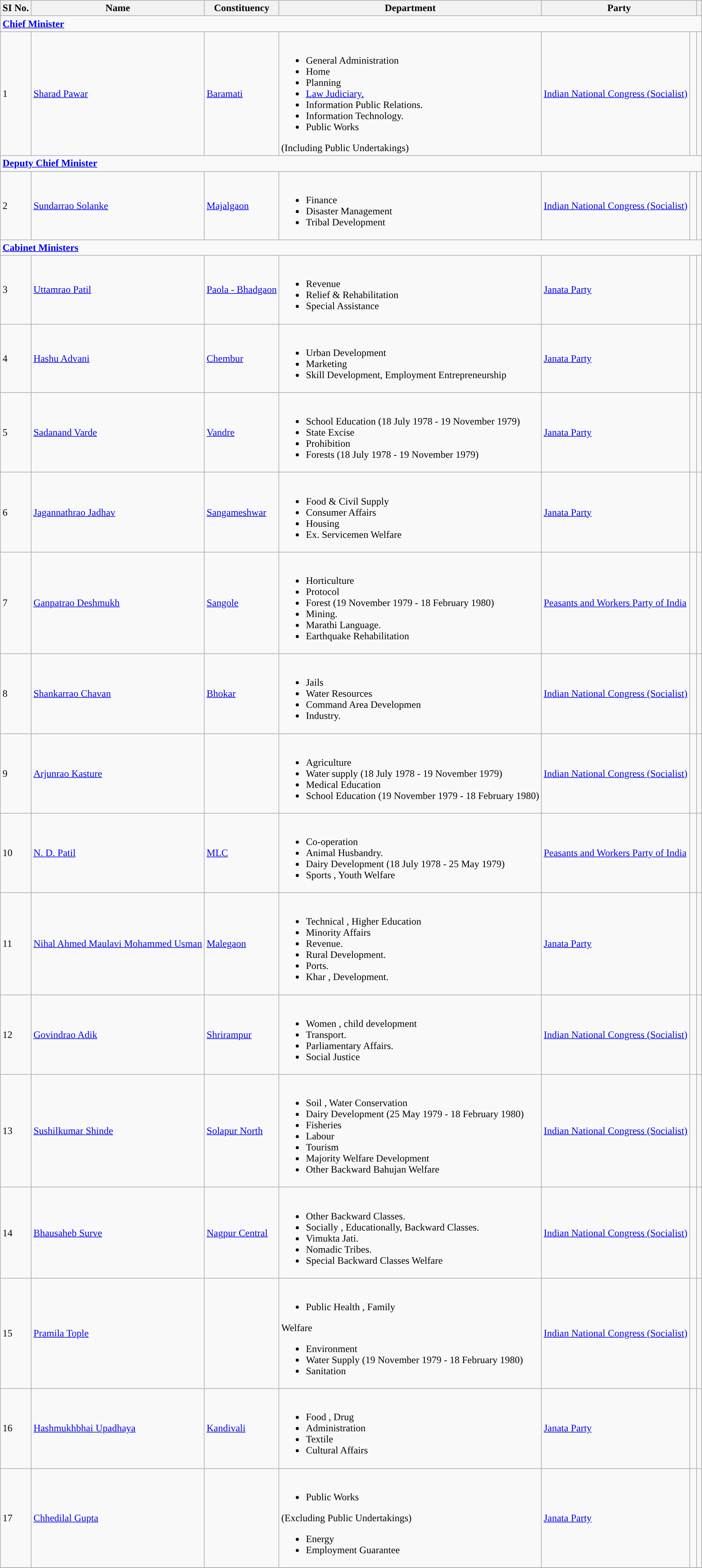<table class="wikitable sortable">
<tr>
<th>SI No.</th>
<th>Name</th>
<th>Constituency</th>
<th>Department</th>
<th colspan="2" scope="col">Party</th>
<th></th>
</tr>
<tr>
<td colspan="7"><strong><a href='#'>Chief Minister</a></strong></td>
</tr>
<tr>
<td>1</td>
<td><a href='#'>Sharad Pawar</a></td>
<td><a href='#'>Baramati</a></td>
<td><br><ul><li>General Administration</li><li>Home</li><li>Planning</li><li><a href='#'>Law  Judiciary.</a></li><li>Information  Public Relations.</li><li>Information Technology.</li><li>Public Works</li></ul>(Including Public Undertakings)</td>
<td><a href='#'>Indian National Congress (Socialist)</a></td>
<td width="4px"></td>
<td></td>
</tr>
<tr>
<td colspan="7"><strong><a href='#'>Deputy Chief Minister</a></strong></td>
</tr>
<tr>
<td>2</td>
<td><a href='#'>Sundarrao Solanke</a></td>
<td><a href='#'>Majalgaon</a></td>
<td><br><ul><li>Finance</li><li>Disaster Management</li><li>Tribal Development</li></ul></td>
<td><a href='#'>Indian National Congress (Socialist)</a></td>
<td width="4px"></td>
<td></td>
</tr>
<tr>
<td colspan="7"><strong><a href='#'>Cabinet Ministers</a></strong></td>
</tr>
<tr>
<td>3</td>
<td><a href='#'>Uttamrao Patil</a></td>
<td><a href='#'>Paola - Bhadgaon</a></td>
<td><br><ul><li>Revenue</li><li>Relief & Rehabilitation</li><li>Special Assistance</li></ul></td>
<td><a href='#'>Janata Party</a></td>
<td width="4px"></td>
<td></td>
</tr>
<tr>
<td>4</td>
<td><a href='#'>Hashu Advani</a></td>
<td><a href='#'>Chembur</a></td>
<td><br><ul><li>Urban Development</li><li>Marketing</li><li>Skill Development, Employment  Entrepreneurship</li></ul></td>
<td><a href='#'>Janata Party</a></td>
<td width="4px"></td>
<td></td>
</tr>
<tr>
<td>5</td>
<td><a href='#'>Sadanand Varde</a></td>
<td><a href='#'>Vandre</a></td>
<td><br><ul><li>School Education (18 July 1978 - 19 November 1979)</li><li>State Excise</li><li>Prohibition</li><li>Forests (18 July 1978 - 19 November 1979)</li></ul></td>
<td><a href='#'>Janata Party</a></td>
<td width="4px"></td>
<td></td>
</tr>
<tr>
<td>6</td>
<td><a href='#'>Jagannathrao Jadhav</a></td>
<td><a href='#'>Sangameshwar</a></td>
<td><br><ul><li>Food & Civil Supply</li><li>Consumer Affairs</li><li>Housing</li><li>Ex. Servicemen Welfare</li></ul></td>
<td><a href='#'>Janata Party</a></td>
<td width="4px"></td>
<td></td>
</tr>
<tr>
<td>7</td>
<td><a href='#'>Ganpatrao Deshmukh</a></td>
<td><a href='#'>Sangole</a></td>
<td><br><ul><li>Horticulture</li><li>Protocol</li><li>Forest (19 November 1979 - 18 February 1980)</li><li>Mining.</li><li>Marathi Language.</li><li>Earthquake Rehabilitation</li></ul></td>
<td><a href='#'>Peasants and Workers Party of India</a></td>
<td width="4px"></td>
<td></td>
</tr>
<tr>
<td>8</td>
<td><a href='#'>Shankarrao Chavan</a></td>
<td><a href='#'>Bhokar</a></td>
<td><br><ul><li>Jails</li><li>Water Resources</li><li>Command Area Developmen</li><li>Industry.</li></ul></td>
<td><a href='#'>Indian National Congress (Socialist)</a></td>
<td width="4px"></td>
<td></td>
</tr>
<tr>
<td>9</td>
<td><a href='#'>Arjunrao Kasture</a></td>
<td></td>
<td><br><ul><li>Agriculture</li><li>Water supply (18 July 1978 - 19 November 1979)</li><li>Medical Education</li><li>School Education (19 November 1979 - 18 February 1980)</li></ul></td>
<td><a href='#'>Indian National Congress (Socialist)</a></td>
<td width="4px"></td>
<td></td>
</tr>
<tr>
<td>10</td>
<td><a href='#'>N. D. Patil</a></td>
<td><a href='#'>MLC</a></td>
<td><br><ul><li>Co-operation</li><li>Animal Husbandry.</li><li>Dairy Development (18 July 1978 - 25 May 1979)</li><li>Sports , Youth Welfare</li></ul></td>
<td><a href='#'>Peasants and Workers Party of India</a></td>
<td width="4px"></td>
<td></td>
</tr>
<tr>
<td>11</td>
<td><a href='#'>Nihal Ahmed Maulavi Mohammed Usman</a></td>
<td><a href='#'>Malegaon</a></td>
<td><br><ul><li>Technical , Higher Education</li><li>Minority Affairs</li><li>Revenue.</li><li>Rural Development.</li><li>Ports.</li><li>Khar , Development.</li></ul></td>
<td><a href='#'>Janata Party</a></td>
<td width="4px"></td>
<td></td>
</tr>
<tr>
<td>12</td>
<td><a href='#'>Govindrao Adik</a></td>
<td><a href='#'>Shrirampur</a></td>
<td><br><ul><li>Women , child development</li><li>Transport.</li><li>Parliamentary Affairs.</li><li>Social Justice</li></ul></td>
<td><a href='#'>Indian National Congress (Socialist)</a></td>
<td width="4px"></td>
<td></td>
</tr>
<tr>
<td>13</td>
<td><a href='#'>Sushilkumar Shinde</a></td>
<td><a href='#'>Solapur North</a></td>
<td><br><ul><li>Soil , Water Conservation</li><li>Dairy Development (25 May 1979 - 18 February 1980)</li><li>Fisheries</li><li>Labour</li><li>Tourism</li><li>Majority Welfare Development</li><li>Other Backward Bahujan Welfare</li></ul></td>
<td><a href='#'>Indian National Congress (Socialist)</a></td>
<td width="4px"></td>
<td></td>
</tr>
<tr>
<td>14</td>
<td><a href='#'>Bhausaheb Surve</a></td>
<td><a href='#'>Nagpur Central</a></td>
<td><br><ul><li>Other Backward Classes.</li><li>Socially , Educationally, Backward Classes.</li><li>Vimukta Jati.</li><li>Nomadic Tribes.</li><li>Special Backward Classes Welfare</li></ul></td>
<td><a href='#'>Indian National Congress (Socialist)</a></td>
<td width="4px"></td>
<td></td>
</tr>
<tr>
<td>15</td>
<td><a href='#'>Pramila Tople</a></td>
<td></td>
<td><br><ul><li>Public Health , Family</li></ul>Welfare<ul><li>Environment</li><li>Water Supply (19 November 1979 - 18 February 1980)</li><li>Sanitation</li></ul></td>
<td><a href='#'>Indian National Congress (Socialist)</a></td>
<td width="4px"></td>
<td></td>
</tr>
<tr>
<td>16</td>
<td><a href='#'>Hashmukhbhai Upadhaya</a></td>
<td><a href='#'>Kandivali</a></td>
<td><br><ul><li>Food , Drug</li><li>Administration</li><li>Textile</li><li>Cultural Affairs</li></ul></td>
<td><a href='#'>Janata Party</a></td>
<td width="4px"></td>
<td></td>
</tr>
<tr>
<td>17</td>
<td><a href='#'>Chhedilal Gupta</a></td>
<td></td>
<td><br><ul><li>Public Works</li></ul>(Excluding Public Undertakings)<ul><li>Energy</li><li>Employment Guarantee</li></ul></td>
<td><a href='#'>Janata Party</a></td>
<td width="4px"></td>
<td></td>
</tr>
<tr>
</tr>
</table>
